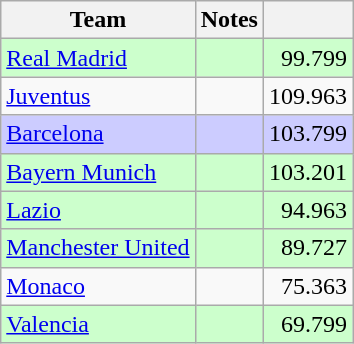<table class="wikitable" style="float:left; margin-right:1em">
<tr>
<th>Team</th>
<th>Notes</th>
<th></th>
</tr>
<tr bgcolor=#ccffcc>
<td> <a href='#'>Real Madrid</a></td>
<td></td>
<td align=right>99.799</td>
</tr>
<tr>
<td> <a href='#'>Juventus</a></td>
<td></td>
<td align=right>109.963</td>
</tr>
<tr bgcolor=#ccccff>
<td> <a href='#'>Barcelona</a></td>
<td></td>
<td align=right>103.799</td>
</tr>
<tr bgcolor=#ccffcc>
<td> <a href='#'>Bayern Munich</a></td>
<td></td>
<td align=right>103.201</td>
</tr>
<tr bgcolor=#ccffcc>
<td> <a href='#'>Lazio</a></td>
<td></td>
<td align=right>94.963</td>
</tr>
<tr bgcolor=#ccffcc>
<td> <a href='#'>Manchester United</a></td>
<td></td>
<td align=right>89.727</td>
</tr>
<tr>
<td> <a href='#'>Monaco</a></td>
<td></td>
<td align=right>75.363</td>
</tr>
<tr bgcolor=#ccffcc>
<td> <a href='#'>Valencia</a></td>
<td></td>
<td align=right>69.799</td>
</tr>
</table>
